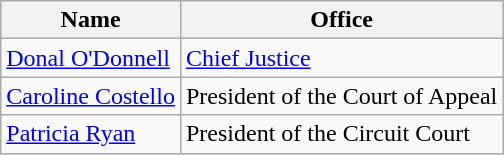<table class="wikitable">
<tr>
<th>Name</th>
<th>Office</th>
</tr>
<tr>
<td><a href='#'>Donal O'Donnell</a></td>
<td><a href='#'>Chief Justice</a></td>
</tr>
<tr>
<td><a href='#'>Caroline Costello</a></td>
<td>President of the Court of Appeal</td>
</tr>
<tr>
<td><a href='#'>Patricia Ryan</a></td>
<td>President of the Circuit Court</td>
</tr>
</table>
